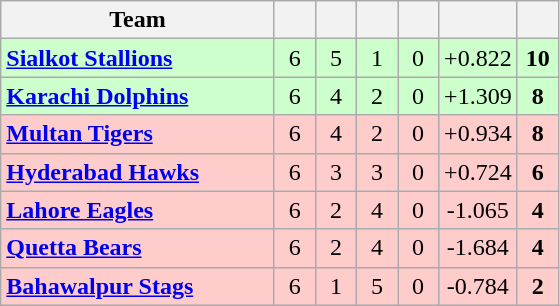<table class="wikitable sortable" style="text-align:center">
<tr>
<th style="width:175px;">Team</th>
<th style="width:20px;"></th>
<th style="width:20px;"></th>
<th style="width:20px;"></th>
<th style="width:20px;"></th>
<th style="width:45px;"></th>
<th style="width:20px;"></th>
</tr>
<tr bgcolor="#ccffcc">
<td style="text-align:left"><strong><a href='#'>Sialkot Stallions</a></strong></td>
<td>6</td>
<td>5</td>
<td>1</td>
<td>0</td>
<td>+0.822</td>
<td><strong>10</strong></td>
</tr>
<tr bgcolor="#ccffcc">
<td style="text-align:left"><strong><a href='#'>Karachi Dolphins</a></strong></td>
<td>6</td>
<td>4</td>
<td>2</td>
<td>0</td>
<td>+1.309</td>
<td><strong>8</strong></td>
</tr>
<tr bgcolor="#ffcccc">
<td style="text-align:left"><strong><a href='#'>Multan Tigers</a></strong></td>
<td>6</td>
<td>4</td>
<td>2</td>
<td>0</td>
<td>+0.934</td>
<td><strong>8</strong></td>
</tr>
<tr bgcolor="#ffcccc">
<td style="text-align:left"><strong><a href='#'>Hyderabad Hawks</a></strong></td>
<td>6</td>
<td>3</td>
<td>3</td>
<td>0</td>
<td>+0.724</td>
<td><strong>6</strong></td>
</tr>
<tr bgcolor="#ffcccc">
<td style="text-align:left"><strong><a href='#'>Lahore Eagles</a></strong></td>
<td>6</td>
<td>2</td>
<td>4</td>
<td>0</td>
<td>-1.065</td>
<td><strong>4</strong></td>
</tr>
<tr bgcolor="#ffcccc">
<td style="text-align:left"><strong><a href='#'>Quetta Bears</a></strong></td>
<td>6</td>
<td>2</td>
<td>4</td>
<td>0</td>
<td>-1.684</td>
<td><strong>4</strong></td>
</tr>
<tr bgcolor="#ffcccc">
<td style="text-align:left"><strong><a href='#'>Bahawalpur Stags</a></strong></td>
<td>6</td>
<td>1</td>
<td>5</td>
<td>0</td>
<td>-0.784</td>
<td><strong>2</strong></td>
</tr>
</table>
